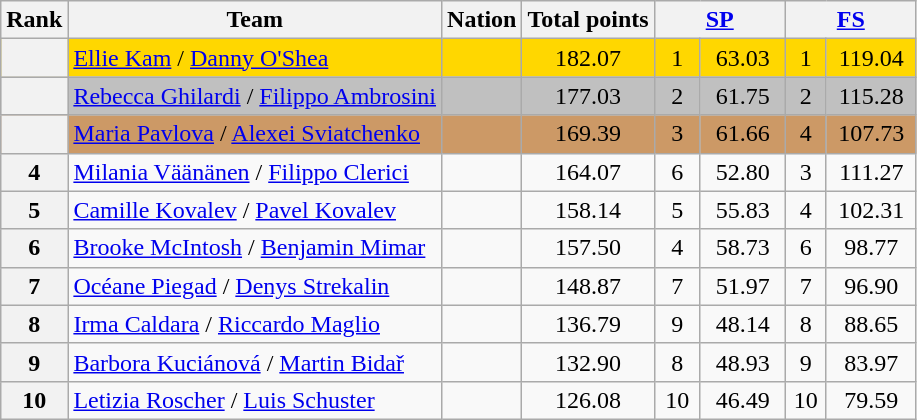<table class="wikitable sortable" style="text-align:left">
<tr>
<th scope="col">Rank</th>
<th scope="col">Team</th>
<th scope="col">Nation</th>
<th scope="col">Total points</th>
<th scope="col" colspan="2" width="80px"><a href='#'>SP</a></th>
<th scope="col" colspan="2" width="80px"><a href='#'>FS</a></th>
</tr>
<tr bgcolor="gold">
<th scope="row"></th>
<td><a href='#'>Ellie Kam</a> / <a href='#'>Danny O'Shea</a></td>
<td></td>
<td align="center">182.07</td>
<td align="center">1</td>
<td align="center">63.03</td>
<td align="center">1</td>
<td align="center">119.04</td>
</tr>
<tr bgcolor="silver">
<th scope="row"></th>
<td><a href='#'>Rebecca Ghilardi</a> / <a href='#'>Filippo Ambrosini</a></td>
<td></td>
<td align="center">177.03</td>
<td align="center">2</td>
<td align="center">61.75</td>
<td align="center">2</td>
<td align="center">115.28</td>
</tr>
<tr bgcolor="cc9966">
<th scope="row"></th>
<td><a href='#'>Maria Pavlova</a> / <a href='#'>Alexei Sviatchenko</a></td>
<td></td>
<td align="center">169.39</td>
<td align="center">3</td>
<td align="center">61.66</td>
<td align="center">4</td>
<td align="center">107.73</td>
</tr>
<tr>
<th scope="row">4</th>
<td><a href='#'>Milania Väänänen</a> / <a href='#'>Filippo Clerici</a></td>
<td></td>
<td align="center">164.07</td>
<td align="center">6</td>
<td align="center">52.80</td>
<td align="center">3</td>
<td align="center">111.27</td>
</tr>
<tr>
<th scope="row">5</th>
<td><a href='#'>Camille Kovalev</a> / <a href='#'>Pavel Kovalev</a></td>
<td></td>
<td align="center">158.14</td>
<td align="center">5</td>
<td align="center">55.83</td>
<td align="center">4</td>
<td align="center">102.31</td>
</tr>
<tr>
<th scope="row">6</th>
<td><a href='#'>Brooke McIntosh</a> / <a href='#'>Benjamin Mimar</a></td>
<td></td>
<td align="center">157.50</td>
<td align="center">4</td>
<td align="center">58.73</td>
<td align="center">6</td>
<td align="center">98.77</td>
</tr>
<tr>
<th scope="row">7</th>
<td><a href='#'>Océane Piegad</a> / <a href='#'>Denys Strekalin</a></td>
<td></td>
<td align="center">148.87</td>
<td align="center">7</td>
<td align="center">51.97</td>
<td align="center">7</td>
<td align="center">96.90</td>
</tr>
<tr>
<th scope="row">8</th>
<td><a href='#'>Irma Caldara</a> / <a href='#'>Riccardo Maglio</a></td>
<td></td>
<td align="center">136.79</td>
<td align="center">9</td>
<td align="center">48.14</td>
<td align="center">8</td>
<td align="center">88.65</td>
</tr>
<tr>
<th scope="row">9</th>
<td><a href='#'>Barbora Kuciánová</a> / <a href='#'>Martin Bidař</a></td>
<td></td>
<td align="center">132.90</td>
<td align="center">8</td>
<td align="center">48.93</td>
<td align="center">9</td>
<td align="center">83.97</td>
</tr>
<tr>
<th ! scope="row">10</th>
<td><a href='#'>Letizia Roscher</a> / <a href='#'>Luis Schuster</a></td>
<td></td>
<td align="center">126.08</td>
<td align="center">10</td>
<td align="center">46.49</td>
<td align="center">10</td>
<td align="center">79.59</td>
</tr>
</table>
